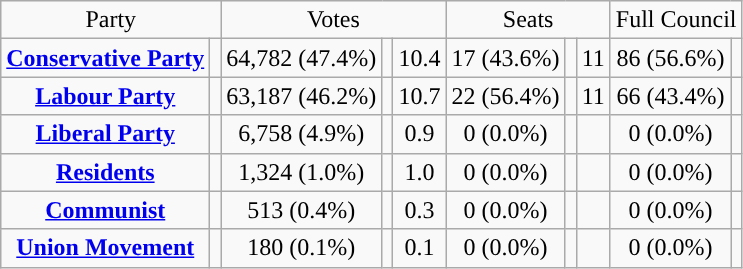<table class=wikitable style="text-align:center;">
<tr>
<td colspan=2>Party</td>
<td colspan=3>Votes</td>
<td colspan=3>Seats</td>
<td colspan=3>Full Council</td>
</tr>
<tr>
<td><strong><a href='#'>Conservative Party</a></strong></td>
<td style="background:"></td>
<td>64,782 (47.4%)</td>
<td></td>
<td> 10.4</td>
<td>17 (43.6%)</td>
<td></td>
<td> 11</td>
<td>86 (56.6%)</td>
<td></td>
</tr>
<tr>
<td><strong><a href='#'>Labour Party</a></strong></td>
<td style="background:"></td>
<td>63,187 (46.2%)</td>
<td></td>
<td> 10.7</td>
<td>22 (56.4%)</td>
<td></td>
<td> 11</td>
<td>66 (43.4%)</td>
<td></td>
</tr>
<tr>
<td><strong><a href='#'>Liberal Party</a></strong></td>
<td style="background:"></td>
<td>6,758 (4.9%)</td>
<td></td>
<td> 0.9</td>
<td>0 (0.0%)</td>
<td></td>
<td></td>
<td>0 (0.0%)</td>
<td></td>
</tr>
<tr>
<td><strong><a href='#'>Residents</a></strong></td>
<td style="background:"></td>
<td>1,324 (1.0%)</td>
<td></td>
<td> 1.0</td>
<td>0 (0.0%)</td>
<td></td>
<td></td>
<td>0 (0.0%)</td>
<td></td>
</tr>
<tr>
<td><strong><a href='#'>Communist</a></strong></td>
<td style="background:"></td>
<td>513 (0.4%)</td>
<td></td>
<td> 0.3</td>
<td>0 (0.0%)</td>
<td></td>
<td></td>
<td>0 (0.0%)</td>
<td></td>
</tr>
<tr>
<td><strong><a href='#'>Union Movement</a></strong></td>
<td style="background:"></td>
<td>180 (0.1%)</td>
<td></td>
<td> 0.1</td>
<td>0 (0.0%)</td>
<td></td>
<td></td>
<td>0 (0.0%)</td>
<td></td>
</tr>
</table>
